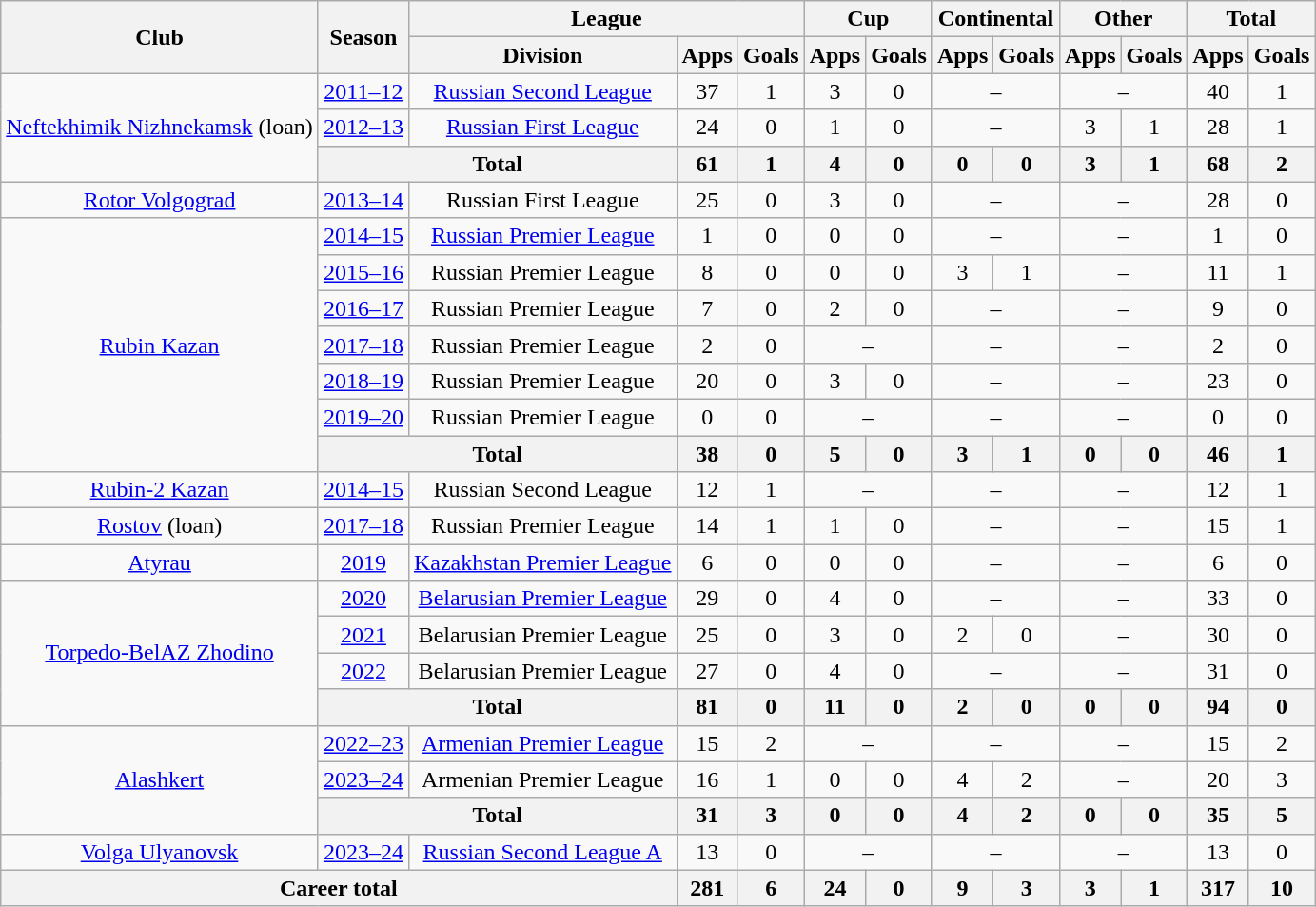<table class="wikitable" style="text-align: center;">
<tr>
<th rowspan=2>Club</th>
<th rowspan=2>Season</th>
<th colspan=3>League</th>
<th colspan=2>Cup</th>
<th colspan=2>Continental</th>
<th colspan=2>Other</th>
<th colspan=2>Total</th>
</tr>
<tr>
<th>Division</th>
<th>Apps</th>
<th>Goals</th>
<th>Apps</th>
<th>Goals</th>
<th>Apps</th>
<th>Goals</th>
<th>Apps</th>
<th>Goals</th>
<th>Apps</th>
<th>Goals</th>
</tr>
<tr>
<td rowspan="3"><a href='#'>Neftekhimik Nizhnekamsk</a> (loan)</td>
<td><a href='#'>2011–12</a></td>
<td><a href='#'>Russian Second League</a></td>
<td>37</td>
<td>1</td>
<td>3</td>
<td>0</td>
<td colspan=2>–</td>
<td colspan=2>–</td>
<td>40</td>
<td>1</td>
</tr>
<tr>
<td><a href='#'>2012–13</a></td>
<td><a href='#'>Russian First League</a></td>
<td>24</td>
<td>0</td>
<td>1</td>
<td>0</td>
<td colspan=2>–</td>
<td>3</td>
<td>1</td>
<td>28</td>
<td>1</td>
</tr>
<tr>
<th colspan=2>Total</th>
<th>61</th>
<th>1</th>
<th>4</th>
<th>0</th>
<th>0</th>
<th>0</th>
<th>3</th>
<th>1</th>
<th>68</th>
<th>2</th>
</tr>
<tr>
<td><a href='#'>Rotor Volgograd</a></td>
<td><a href='#'>2013–14</a></td>
<td>Russian First League</td>
<td>25</td>
<td>0</td>
<td>3</td>
<td>0</td>
<td colspan=2>–</td>
<td colspan=2>–</td>
<td>28</td>
<td>0</td>
</tr>
<tr>
<td rowspan="7"><a href='#'>Rubin Kazan</a></td>
<td><a href='#'>2014–15</a></td>
<td><a href='#'>Russian Premier League</a></td>
<td>1</td>
<td>0</td>
<td>0</td>
<td>0</td>
<td colspan=2>–</td>
<td colspan=2>–</td>
<td>1</td>
<td>0</td>
</tr>
<tr>
<td><a href='#'>2015–16</a></td>
<td>Russian Premier League</td>
<td>8</td>
<td>0</td>
<td>0</td>
<td>0</td>
<td>3</td>
<td>1</td>
<td colspan=2>–</td>
<td>11</td>
<td>1</td>
</tr>
<tr>
<td><a href='#'>2016–17</a></td>
<td>Russian Premier League</td>
<td>7</td>
<td>0</td>
<td>2</td>
<td>0</td>
<td colspan=2>–</td>
<td colspan=2>–</td>
<td>9</td>
<td>0</td>
</tr>
<tr>
<td><a href='#'>2017–18</a></td>
<td>Russian Premier League</td>
<td>2</td>
<td>0</td>
<td colspan=2>–</td>
<td colspan=2>–</td>
<td colspan=2>–</td>
<td>2</td>
<td>0</td>
</tr>
<tr>
<td><a href='#'>2018–19</a></td>
<td>Russian Premier League</td>
<td>20</td>
<td>0</td>
<td>3</td>
<td>0</td>
<td colspan=2>–</td>
<td colspan=2>–</td>
<td>23</td>
<td>0</td>
</tr>
<tr>
<td><a href='#'>2019–20</a></td>
<td>Russian Premier League</td>
<td>0</td>
<td>0</td>
<td colspan=2>–</td>
<td colspan=2>–</td>
<td colspan=2>–</td>
<td>0</td>
<td>0</td>
</tr>
<tr>
<th colspan=2>Total</th>
<th>38</th>
<th>0</th>
<th>5</th>
<th>0</th>
<th>3</th>
<th>1</th>
<th>0</th>
<th>0</th>
<th>46</th>
<th>1</th>
</tr>
<tr>
<td><a href='#'>Rubin-2 Kazan</a></td>
<td><a href='#'>2014–15</a></td>
<td>Russian Second League</td>
<td>12</td>
<td>1</td>
<td colspan=2>–</td>
<td colspan=2>–</td>
<td colspan=2>–</td>
<td>12</td>
<td>1</td>
</tr>
<tr>
<td><a href='#'>Rostov</a> (loan)</td>
<td><a href='#'>2017–18</a></td>
<td>Russian Premier League</td>
<td>14</td>
<td>1</td>
<td>1</td>
<td>0</td>
<td colspan=2>–</td>
<td colspan=2>–</td>
<td>15</td>
<td>1</td>
</tr>
<tr>
<td><a href='#'>Atyrau</a></td>
<td><a href='#'>2019</a></td>
<td><a href='#'>Kazakhstan Premier League</a></td>
<td>6</td>
<td>0</td>
<td>0</td>
<td>0</td>
<td colspan=2>–</td>
<td colspan=2>–</td>
<td>6</td>
<td>0</td>
</tr>
<tr>
<td rowspan="4"><a href='#'>Torpedo-BelAZ Zhodino</a></td>
<td><a href='#'>2020</a></td>
<td><a href='#'>Belarusian Premier League</a></td>
<td>29</td>
<td>0</td>
<td>4</td>
<td>0</td>
<td colspan=2>–</td>
<td colspan=2>–</td>
<td>33</td>
<td>0</td>
</tr>
<tr>
<td><a href='#'>2021</a></td>
<td>Belarusian Premier League</td>
<td>25</td>
<td>0</td>
<td>3</td>
<td>0</td>
<td>2</td>
<td>0</td>
<td colspan=2>–</td>
<td>30</td>
<td>0</td>
</tr>
<tr>
<td><a href='#'>2022</a></td>
<td>Belarusian Premier League</td>
<td>27</td>
<td>0</td>
<td>4</td>
<td>0</td>
<td colspan=2>–</td>
<td colspan=2>–</td>
<td>31</td>
<td>0</td>
</tr>
<tr>
<th colspan=2>Total</th>
<th>81</th>
<th>0</th>
<th>11</th>
<th>0</th>
<th>2</th>
<th>0</th>
<th>0</th>
<th>0</th>
<th>94</th>
<th>0</th>
</tr>
<tr>
<td rowspan="3"><a href='#'>Alashkert</a></td>
<td><a href='#'>2022–23</a></td>
<td><a href='#'>Armenian Premier League</a></td>
<td>15</td>
<td>2</td>
<td colspan=2>–</td>
<td colspan=2>–</td>
<td colspan=2>–</td>
<td>15</td>
<td>2</td>
</tr>
<tr>
<td><a href='#'>2023–24</a></td>
<td>Armenian Premier League</td>
<td>16</td>
<td>1</td>
<td>0</td>
<td>0</td>
<td>4</td>
<td>2</td>
<td colspan=2>–</td>
<td>20</td>
<td>3</td>
</tr>
<tr>
<th colspan=2>Total</th>
<th>31</th>
<th>3</th>
<th>0</th>
<th>0</th>
<th>4</th>
<th>2</th>
<th>0</th>
<th>0</th>
<th>35</th>
<th>5</th>
</tr>
<tr>
<td><a href='#'>Volga Ulyanovsk</a></td>
<td><a href='#'>2023–24</a></td>
<td><a href='#'>Russian Second League A</a></td>
<td>13</td>
<td>0</td>
<td colspan=2>–</td>
<td colspan=2>–</td>
<td colspan=2>–</td>
<td>13</td>
<td>0</td>
</tr>
<tr>
<th colspan=3>Career total</th>
<th>281</th>
<th>6</th>
<th>24</th>
<th>0</th>
<th>9</th>
<th>3</th>
<th>3</th>
<th>1</th>
<th>317</th>
<th>10</th>
</tr>
</table>
